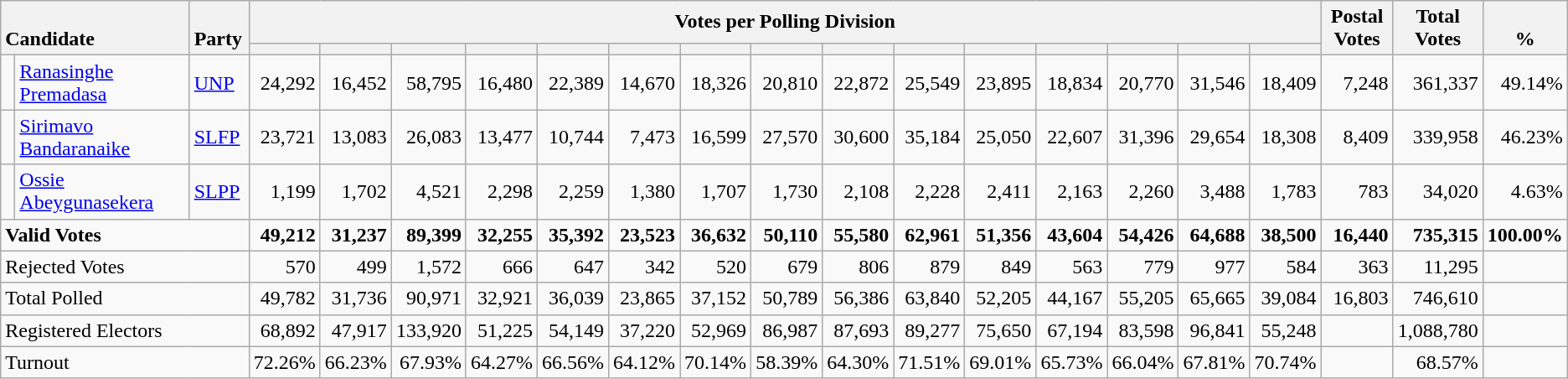<table class="wikitable" style="text-align:right;">
<tr>
<th style="text-align:left; vertical-align:bottom;" rowspan="2" colspan="2">Candidate</th>
<th rowspan="2" style="vertical-align:bottom; text-align:left; width:40px;">Party</th>
<th colspan=15>Votes per Polling Division</th>
<th rowspan="2" style="vertical-align:bottom; text-align:center; width:50px;">Postal<br>Votes</th>
<th rowspan="2" style="vertical-align:bottom; text-align:center; width:50px;">Total Votes</th>
<th rowspan="2" style="vertical-align:bottom; text-align:center; width:50px;">%</th>
</tr>
<tr>
<th></th>
<th></th>
<th></th>
<th></th>
<th></th>
<th></th>
<th></th>
<th></th>
<th></th>
<th></th>
<th></th>
<th></th>
<th></th>
<th></th>
<th></th>
</tr>
<tr>
<td bgcolor=> </td>
<td align=left><a href='#'>Ranasinghe Premadasa</a></td>
<td align=left><a href='#'>UNP</a></td>
<td>24,292</td>
<td>16,452</td>
<td>58,795</td>
<td>16,480</td>
<td>22,389</td>
<td>14,670</td>
<td>18,326</td>
<td>20,810</td>
<td>22,872</td>
<td>25,549</td>
<td>23,895</td>
<td>18,834</td>
<td>20,770</td>
<td>31,546</td>
<td>18,409</td>
<td>7,248</td>
<td>361,337</td>
<td>49.14%</td>
</tr>
<tr>
<td bgcolor=> </td>
<td align=left><a href='#'>Sirimavo Bandaranaike</a></td>
<td align=left><a href='#'>SLFP</a></td>
<td>23,721</td>
<td>13,083</td>
<td>26,083</td>
<td>13,477</td>
<td>10,744</td>
<td>7,473</td>
<td>16,599</td>
<td>27,570</td>
<td>30,600</td>
<td>35,184</td>
<td>25,050</td>
<td>22,607</td>
<td>31,396</td>
<td>29,654</td>
<td>18,308</td>
<td>8,409</td>
<td>339,958</td>
<td>46.23%</td>
</tr>
<tr>
<td bgcolor=> </td>
<td align=left><a href='#'>Ossie Abeygunasekera</a></td>
<td align=left><a href='#'>SLPP</a></td>
<td>1,199</td>
<td>1,702</td>
<td>4,521</td>
<td>2,298</td>
<td>2,259</td>
<td>1,380</td>
<td>1,707</td>
<td>1,730</td>
<td>2,108</td>
<td>2,228</td>
<td>2,411</td>
<td>2,163</td>
<td>2,260</td>
<td>3,488</td>
<td>1,783</td>
<td>783</td>
<td>34,020</td>
<td>4.63%</td>
</tr>
<tr style="font-weight:bold">
<td style="text-align:left;" colspan="3">Valid Votes</td>
<td>49,212</td>
<td>31,237</td>
<td>89,399</td>
<td>32,255</td>
<td>35,392</td>
<td>23,523</td>
<td>36,632</td>
<td>50,110</td>
<td>55,580</td>
<td>62,961</td>
<td>51,356</td>
<td>43,604</td>
<td>54,426</td>
<td>64,688</td>
<td>38,500</td>
<td>16,440</td>
<td>735,315</td>
<td>100.00%</td>
</tr>
<tr>
<td style="text-align:left;" colspan="3">Rejected Votes</td>
<td>570</td>
<td>499</td>
<td>1,572</td>
<td>666</td>
<td>647</td>
<td>342</td>
<td>520</td>
<td>679</td>
<td>806</td>
<td>879</td>
<td>849</td>
<td>563</td>
<td>779</td>
<td>977</td>
<td>584</td>
<td>363</td>
<td>11,295</td>
<td></td>
</tr>
<tr>
<td style="text-align:left;" colspan="3">Total Polled</td>
<td>49,782</td>
<td>31,736</td>
<td>90,971</td>
<td>32,921</td>
<td>36,039</td>
<td>23,865</td>
<td>37,152</td>
<td>50,789</td>
<td>56,386</td>
<td>63,840</td>
<td>52,205</td>
<td>44,167</td>
<td>55,205</td>
<td>65,665</td>
<td>39,084</td>
<td>16,803</td>
<td>746,610</td>
<td></td>
</tr>
<tr>
<td style="text-align:left;" colspan="3">Registered Electors</td>
<td>68,892</td>
<td>47,917</td>
<td>133,920</td>
<td>51,225</td>
<td>54,149</td>
<td>37,220</td>
<td>52,969</td>
<td>86,987</td>
<td>87,693</td>
<td>89,277</td>
<td>75,650</td>
<td>67,194</td>
<td>83,598</td>
<td>96,841</td>
<td>55,248</td>
<td></td>
<td>1,088,780</td>
<td></td>
</tr>
<tr>
<td style="text-align:left;" colspan="3">Turnout</td>
<td>72.26%</td>
<td>66.23%</td>
<td>67.93%</td>
<td>64.27%</td>
<td>66.56%</td>
<td>64.12%</td>
<td>70.14%</td>
<td>58.39%</td>
<td>64.30%</td>
<td>71.51%</td>
<td>69.01%</td>
<td>65.73%</td>
<td>66.04%</td>
<td>67.81%</td>
<td>70.74%</td>
<td></td>
<td>68.57%</td>
<td></td>
</tr>
</table>
